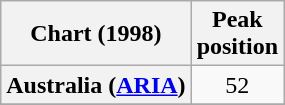<table class="wikitable sortable plainrowheaders">
<tr>
<th scope="col">Chart (1998)</th>
<th scope="col">Peak<br>position</th>
</tr>
<tr>
<th scope="row">Australia (<a href='#'>ARIA</a>)</th>
<td align="center">52</td>
</tr>
<tr>
</tr>
<tr>
</tr>
<tr>
</tr>
<tr>
</tr>
<tr>
</tr>
<tr>
</tr>
<tr>
</tr>
<tr>
</tr>
<tr>
</tr>
<tr>
</tr>
<tr>
</tr>
</table>
